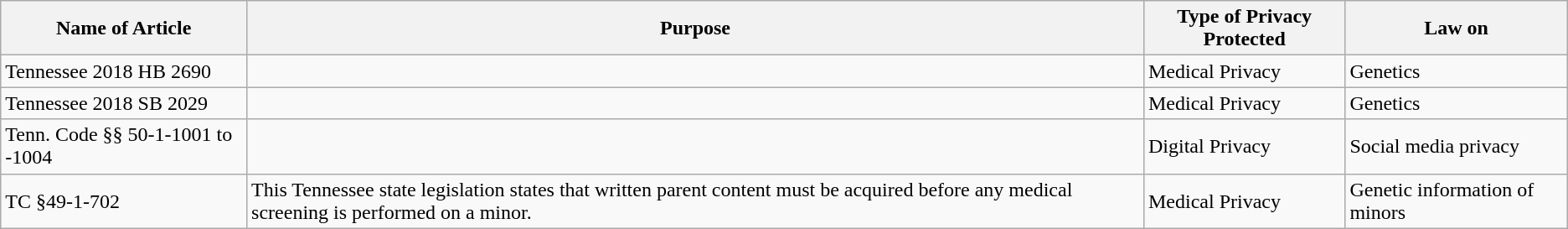<table class="wikitable">
<tr>
<th>Name of Article</th>
<th>Purpose</th>
<th>Type of Privacy Protected</th>
<th>Law on</th>
</tr>
<tr>
<td>Tennessee 2018 HB 2690</td>
<td></td>
<td>Medical Privacy</td>
<td>Genetics</td>
</tr>
<tr>
<td>Tennessee 2018 SB 2029</td>
<td></td>
<td>Medical Privacy</td>
<td>Genetics</td>
</tr>
<tr>
<td>Tenn. Code §§ 50-1-1001 to -1004</td>
<td></td>
<td>Digital Privacy</td>
<td>Social media privacy</td>
</tr>
<tr>
<td>TC §49-1-702</td>
<td>This Tennessee state legislation states that written parent content must be acquired before any medical screening is performed on a minor.</td>
<td>Medical Privacy</td>
<td>Genetic information of minors</td>
</tr>
</table>
